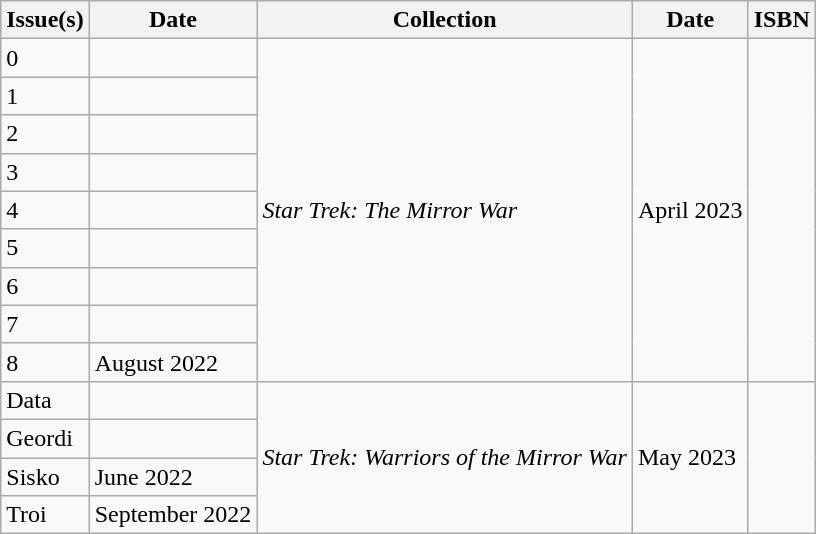<table class="wikitable">
<tr>
<th>Issue(s)</th>
<th>Date</th>
<th>Collection</th>
<th>Date</th>
<th>ISBN</th>
</tr>
<tr>
<td>0</td>
<td></td>
<td rowspan="9"><em>Star Trek: The Mirror War</em></td>
<td rowspan="9">April 2023</td>
<td rowspan="9"></td>
</tr>
<tr>
<td>1</td>
<td></td>
</tr>
<tr>
<td>2</td>
<td></td>
</tr>
<tr>
<td>3</td>
<td></td>
</tr>
<tr>
<td>4</td>
<td></td>
</tr>
<tr>
<td>5</td>
<td></td>
</tr>
<tr>
<td>6</td>
<td></td>
</tr>
<tr>
<td>7</td>
<td></td>
</tr>
<tr>
<td>8</td>
<td>August 2022</td>
</tr>
<tr>
<td>Data</td>
<td></td>
<td rowspan="4"><em>Star Trek: Warriors of the Mirror War</em></td>
<td rowspan="4">May 2023</td>
<td rowspan="4"></td>
</tr>
<tr>
<td>Geordi</td>
<td></td>
</tr>
<tr>
<td>Sisko</td>
<td>June 2022</td>
</tr>
<tr>
<td>Troi</td>
<td>September 2022</td>
</tr>
</table>
